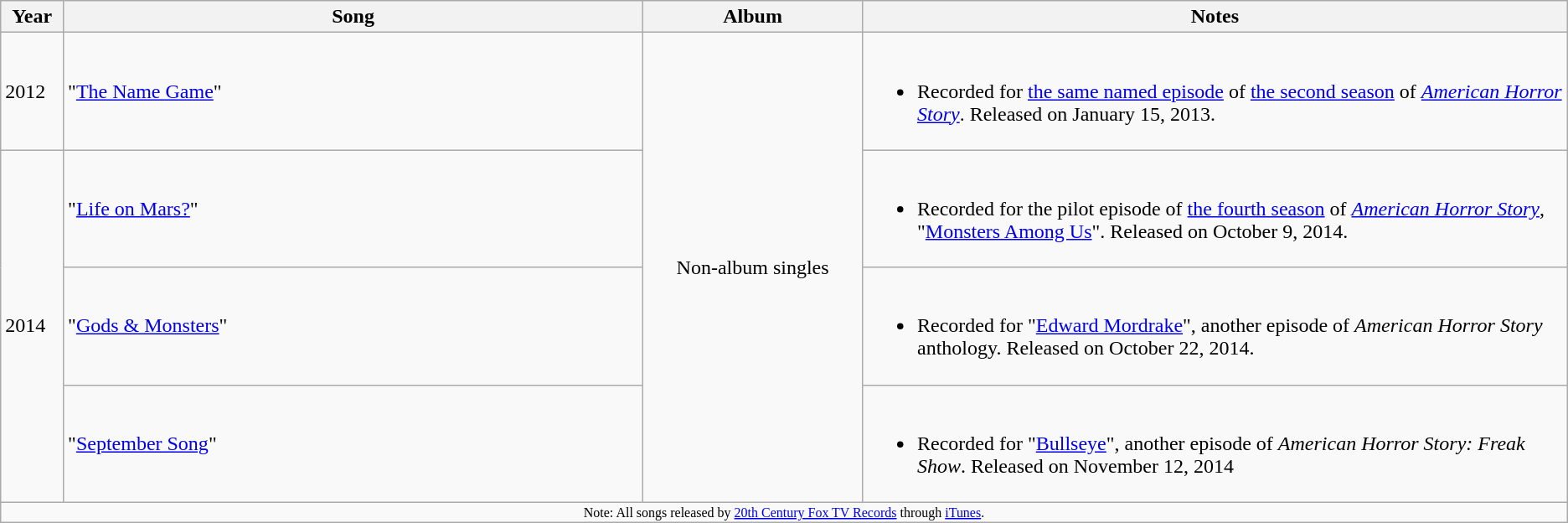<table class="wikitable" style="text-align:left;">
<tr>
<th width=4%>Year</th>
<th width=37%>Song</th>
<th width=14%>Album</th>
<th width=45%%>Notes</th>
</tr>
<tr>
<td>2012</td>
<td>"<a href='#'>The Name Game</a>" </td>
<td rowspan=4 align=center>Non-album singles</td>
<td><br><ul><li>Recorded for <a href='#'>the same named episode</a> of <a href='#'>the second season</a> of <em><a href='#'>American Horror Story</a></em>. Released on January 15, 2013.</li></ul></td>
</tr>
<tr>
<td rowspan=3>2014</td>
<td>"<a href='#'>Life on Mars?</a>" </td>
<td><br><ul><li>Recorded for the pilot episode of <a href='#'>the fourth season</a> of <em><a href='#'>American Horror Story</a></em>, "<a href='#'>Monsters Among Us</a>". Released on October 9, 2014.</li></ul></td>
</tr>
<tr>
<td>"<a href='#'>Gods & Monsters</a>" </td>
<td><br><ul><li>Recorded for "<a href='#'>Edward Mordrake</a>", another episode of <em>American Horror Story</em> anthology. Released on October 22, 2014.</li></ul></td>
</tr>
<tr>
<td>"<a href='#'>September Song</a>" </td>
<td><br><ul><li>Recorded for "<a href='#'>Bullseye</a>", another episode of <em>American Horror Story: Freak Show</em>. Released on November 12, 2014</li></ul></td>
</tr>
<tr>
<td colspan=4 width=100% style="font-size:8pt" align="center">Note: All songs released by <a href='#'>20th Century Fox TV Records</a> through <a href='#'>iTunes</a>.</td>
</tr>
</table>
